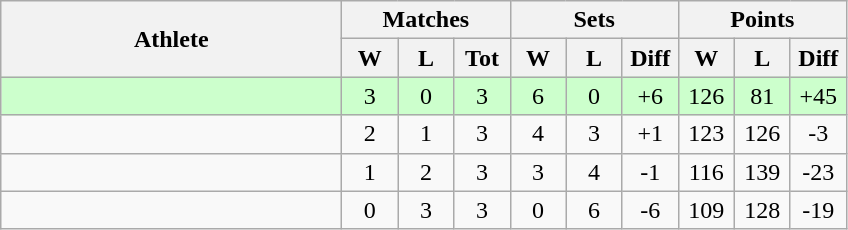<table class=wikitable style="text-align:center">
<tr>
<th rowspan=2 width=220>Athlete</th>
<th colspan=3 width=90>Matches</th>
<th colspan=3 width=90>Sets</th>
<th colspan=3 width=90>Points</th>
</tr>
<tr>
<th width=30>W</th>
<th width=30>L</th>
<th width=30>Tot</th>
<th width=30>W</th>
<th width=30>L</th>
<th width=30>Diff</th>
<th width=30>W</th>
<th width=30>L</th>
<th width=30>Diff</th>
</tr>
<tr bgcolor=ccffcc>
<td style="text-align:left"></td>
<td>3</td>
<td>0</td>
<td>3</td>
<td>6</td>
<td>0</td>
<td>+6</td>
<td>126</td>
<td>81</td>
<td>+45</td>
</tr>
<tr>
<td style="text-align:left"></td>
<td>2</td>
<td>1</td>
<td>3</td>
<td>4</td>
<td>3</td>
<td>+1</td>
<td>123</td>
<td>126</td>
<td>-3</td>
</tr>
<tr>
<td style="text-align:left"></td>
<td>1</td>
<td>2</td>
<td>3</td>
<td>3</td>
<td>4</td>
<td>-1</td>
<td>116</td>
<td>139</td>
<td>-23</td>
</tr>
<tr>
<td style="text-align:left"></td>
<td>0</td>
<td>3</td>
<td>3</td>
<td>0</td>
<td>6</td>
<td>-6</td>
<td>109</td>
<td>128</td>
<td>-19</td>
</tr>
</table>
